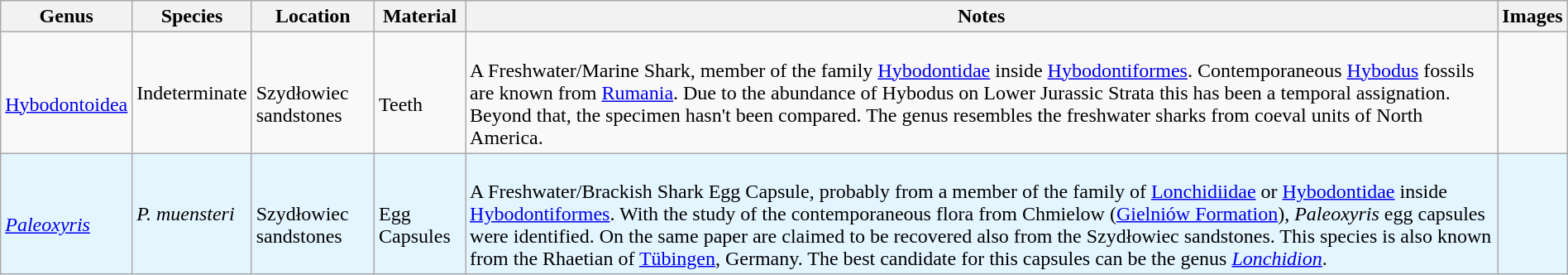<table class="wikitable"  style="margin:auto; width:100%;">
<tr>
<th>Genus</th>
<th>Species</th>
<th>Location</th>
<th>Material</th>
<th>Notes</th>
<th>Images</th>
</tr>
<tr>
<td><br><a href='#'>Hybodontoidea</a></td>
<td>Indeterminate</td>
<td><br>Szydłowiec sandstones</td>
<td><br>Teeth</td>
<td><br>A Freshwater/Marine Shark, member of the family <a href='#'>Hybodontidae</a> inside <a href='#'>Hybodontiformes</a>. Contemporaneous <a href='#'>Hybodus</a> fossils are known from <a href='#'>Rumania</a>. Due to the abundance of Hybodus on Lower Jurassic Strata this has been a temporal assignation. Beyond that, the specimen hasn't been compared. The genus resembles the freshwater sharks from coeval units of North America.</td>
<td><br></td>
</tr>
<tr>
<td style="background:#E3F5FF;"><br><em><a href='#'>Paleoxyris</a></em></td>
<td style="background:#E3F5FF;"><em>P. muensteri</em></td>
<td style="background:#E3F5FF;"><br>Szydłowiec sandstones</td>
<td style="background:#E3F5FF;"><br>Egg Capsules</td>
<td style="background:#E3F5FF;"><br>A Freshwater/Brackish Shark Egg Capsule, probably from a member of the family of <a href='#'>Lonchidiidae</a> or <a href='#'>Hybodontidae</a> inside <a href='#'>Hybodontiformes</a>. With the study of the contemporaneous flora from Chmielow (<a href='#'>Gielniów Formation</a>), <em>Paleoxyris</em> egg capsules were identified. On the same paper are claimed to be recovered also from the Szydłowiec sandstones. This species is also known from the Rhaetian of <a href='#'>Tübingen</a>, Germany. The best candidate for this capsules can be the genus <em><a href='#'>Lonchidion</a></em>.</td>
<td style="background:#E3F5FF;"></td>
</tr>
</table>
